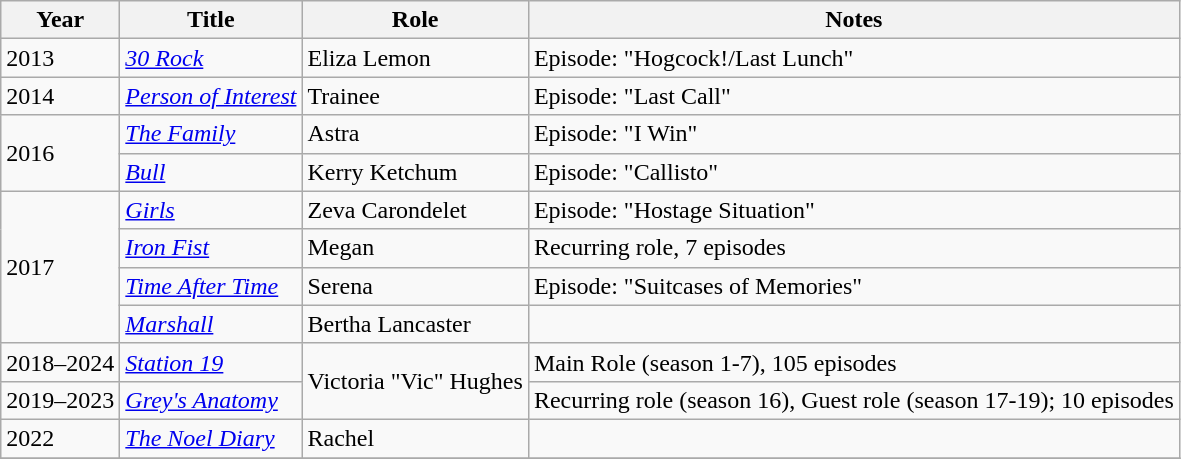<table class="wikitable sortable">
<tr>
<th>Year</th>
<th>Title</th>
<th>Role</th>
<th class="unsortable">Notes</th>
</tr>
<tr>
<td>2013</td>
<td><em><a href='#'>30 Rock</a></em></td>
<td>Eliza Lemon</td>
<td>Episode: "Hogcock!/Last Lunch"</td>
</tr>
<tr>
<td>2014</td>
<td><em><a href='#'>Person of Interest</a></em></td>
<td>Trainee</td>
<td>Episode: "Last Call"</td>
</tr>
<tr>
<td rowspan="2">2016</td>
<td><em><a href='#'>The Family</a></em></td>
<td>Astra</td>
<td>Episode: "I Win"</td>
</tr>
<tr>
<td><em><a href='#'>Bull</a></em></td>
<td>Kerry Ketchum</td>
<td>Episode: "Callisto"</td>
</tr>
<tr>
<td rowspan="4">2017</td>
<td><em><a href='#'>Girls</a></em></td>
<td>Zeva Carondelet</td>
<td>Episode: "Hostage Situation"</td>
</tr>
<tr>
<td><em><a href='#'>Iron Fist</a></em></td>
<td>Megan</td>
<td>Recurring role, 7 episodes</td>
</tr>
<tr>
<td><em><a href='#'>Time After Time</a></em></td>
<td>Serena</td>
<td>Episode: "Suitcases of Memories"</td>
</tr>
<tr>
<td><em><a href='#'>Marshall</a></em></td>
<td>Bertha Lancaster</td>
<td></td>
</tr>
<tr>
<td>2018–2024</td>
<td><em><a href='#'>Station 19</a></em></td>
<td rowspan="2">Victoria "Vic" Hughes</td>
<td>Main Role (season 1-7), 105 episodes</td>
</tr>
<tr>
<td>2019–2023</td>
<td><em><a href='#'>Grey's Anatomy</a></em></td>
<td>Recurring role (season 16), Guest role (season 17-19); 10 episodes</td>
</tr>
<tr>
<td>2022</td>
<td><em><a href='#'>The Noel Diary</a></em></td>
<td>Rachel</td>
<td></td>
</tr>
<tr>
</tr>
</table>
